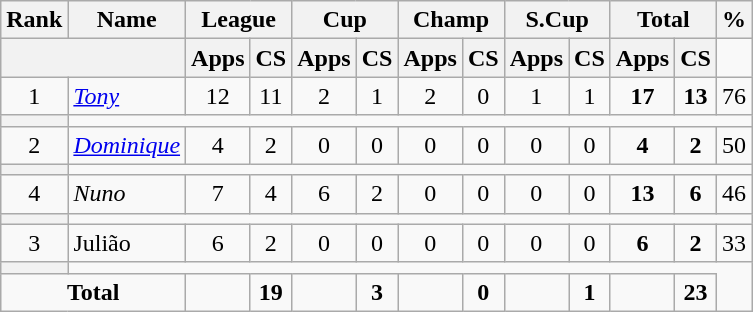<table class="wikitable" style="text-align:center">
<tr>
<th>Rank</th>
<th>Name</th>
<th colspan=2>League</th>
<th colspan=2>Cup</th>
<th colspan=2>Champ</th>
<th colspan=2>S.Cup</th>
<th colspan=2>Total</th>
<th>%</th>
</tr>
<tr>
<th colspan=2></th>
<th>Apps</th>
<th>CS</th>
<th>Apps</th>
<th>CS</th>
<th>Apps</th>
<th>CS</th>
<th>Apps</th>
<th>CS</th>
<th>Apps</th>
<th>CS</th>
</tr>
<tr>
<td>1</td>
<td align="left"> <em><a href='#'>Tony</a></em></td>
<td>12</td>
<td>11</td>
<td>2</td>
<td>1</td>
<td>2</td>
<td>0</td>
<td>1</td>
<td>1</td>
<td><strong>17</strong></td>
<td><strong>13</strong></td>
<td>76</td>
</tr>
<tr>
<th></th>
</tr>
<tr>
<td>2</td>
<td align="left"> <em><a href='#'>Dominique</a></em></td>
<td>4</td>
<td>2</td>
<td>0</td>
<td>0</td>
<td>0</td>
<td>0</td>
<td>0</td>
<td>0</td>
<td><strong>4</strong></td>
<td><strong>2</strong></td>
<td>50</td>
</tr>
<tr>
<th></th>
</tr>
<tr>
<td>4</td>
<td align="left"> <em>Nuno</em></td>
<td>7</td>
<td>4</td>
<td>6</td>
<td>2</td>
<td>0</td>
<td>0</td>
<td>0</td>
<td>0</td>
<td><strong>13</strong></td>
<td><strong>6</strong></td>
<td>46</td>
</tr>
<tr>
<th></th>
</tr>
<tr>
<td>3</td>
<td align="left"> Julião</td>
<td>6</td>
<td>2</td>
<td>0</td>
<td>0</td>
<td>0</td>
<td>0</td>
<td>0</td>
<td>0</td>
<td><strong>6</strong></td>
<td><strong>2</strong></td>
<td>33</td>
</tr>
<tr>
<th></th>
</tr>
<tr>
<td colspan=2><strong>Total</strong></td>
<td></td>
<td><strong>19</strong></td>
<td></td>
<td><strong>3</strong></td>
<td></td>
<td><strong>0</strong></td>
<td></td>
<td><strong>1</strong></td>
<td></td>
<td><strong>23</strong></td>
</tr>
</table>
